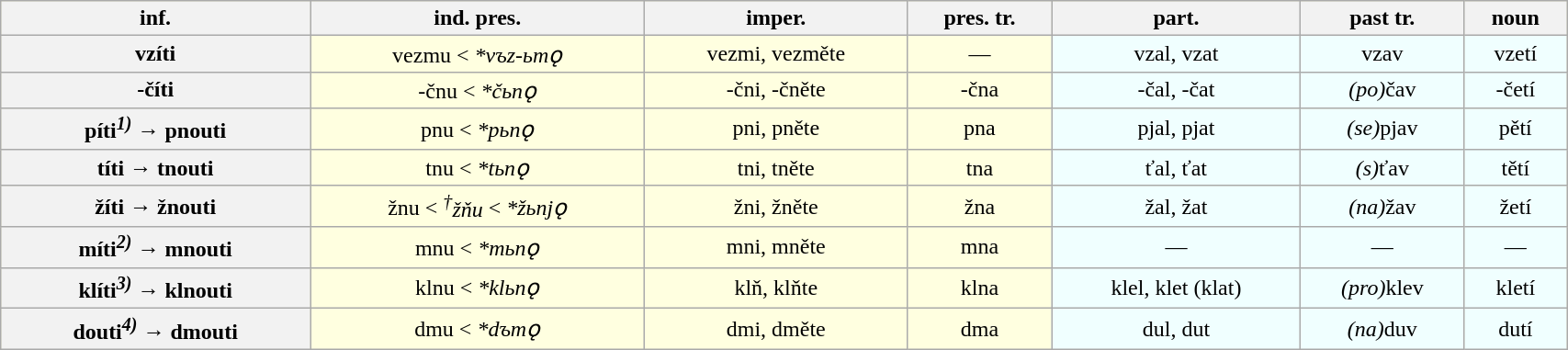<table class="wikitable" border="1" width=90% style="text-align:center; background:lightyellow">
<tr>
<th>inf.</th>
<th>ind. pres.</th>
<th>imper.</th>
<th>pres. tr.</th>
<th>part.</th>
<th>past tr.</th>
<th>noun</th>
</tr>
<tr>
<th>vzíti</th>
<td>vezmu < <em>*vъz-ьmǫ</em></td>
<td>vezmi, vezměte</td>
<td>—</td>
<td style="background:azure">vzal, vzat</td>
<td style="background:azure">vzav</td>
<td style="background:azure">vzetí</td>
</tr>
<tr>
<th>-číti</th>
<td>-čnu < <em>*čьnǫ</em></td>
<td>-čni, -čněte</td>
<td>-čna</td>
<td style="background:azure">-čal, -čat</td>
<td style="background:azure"><em>(po)</em>čav</td>
<td style="background:azure">-četí</td>
</tr>
<tr>
<th>píti<sup><em>1)</em></sup> → pnouti</th>
<td>pnu < <em>*pьnǫ</em></td>
<td>pni, pněte</td>
<td>pna</td>
<td style="background:azure">pjal, pjat</td>
<td style="background:azure"><em>(se)</em>pjav</td>
<td style="background:azure">pětí</td>
</tr>
<tr>
<th>títi → tnouti</th>
<td>tnu < <em>*tьnǫ</em></td>
<td>tni, tněte</td>
<td>tna</td>
<td style="background:azure">ťal, ťat</td>
<td style="background:azure"><em>(s)</em>ťav</td>
<td style="background:azure">tětí</td>
</tr>
<tr>
<th>žíti → žnouti</th>
<td>žnu < <em><sup>†</sup>žňu</em> < <em>*žьnjǫ</em></td>
<td>žni, žněte</td>
<td>žna</td>
<td style="background:azure">žal, žat</td>
<td style="background:azure"><em>(na)</em>žav</td>
<td style="background:azure">žetí</td>
</tr>
<tr>
<th>míti<sup><em>2)</em></sup> → mnouti</th>
<td>mnu < <em>*mьnǫ</em></td>
<td>mni, mněte</td>
<td>mna</td>
<td style="background:azure">—</td>
<td style="background:azure">—</td>
<td style="background:azure">—</td>
</tr>
<tr>
<th>klíti<sup><em>3)</em></sup> → klnouti</th>
<td>klnu < <em>*klьnǫ</em></td>
<td>klň, klňte</td>
<td>klna</td>
<td style="background:azure">klel, klet (klat)</td>
<td style="background:azure"><em>(pro)</em>klev</td>
<td style="background:azure">kletí</td>
</tr>
<tr>
<th>douti<sup><em>4)</em></sup> → dmouti</th>
<td>dmu < <em>*dъmǫ</em></td>
<td>dmi, dměte</td>
<td>dma</td>
<td style="background:azure">dul, dut</td>
<td style="background:azure"><em>(na)</em>duv</td>
<td style="background:azure">dutí</td>
</tr>
</table>
